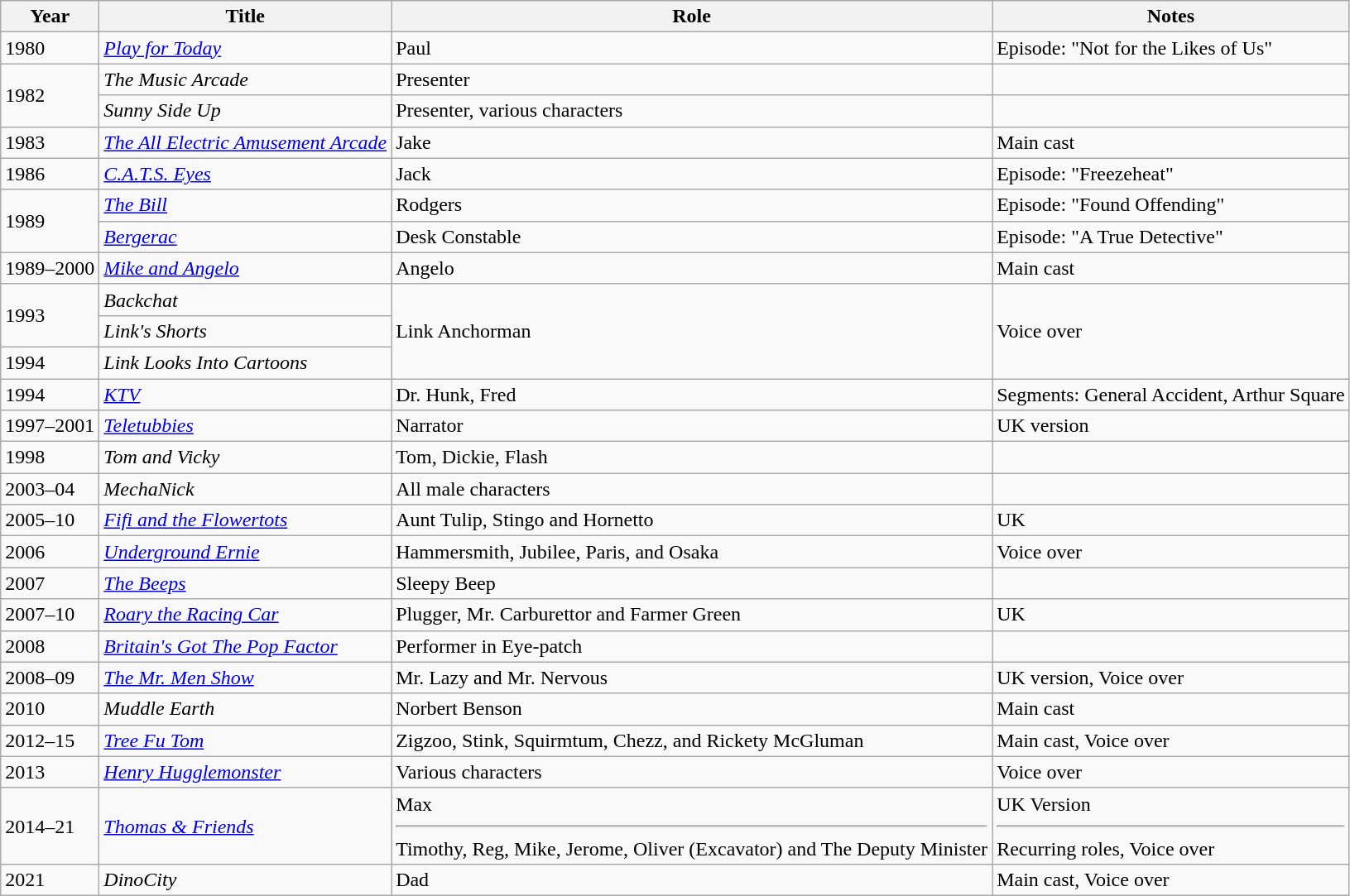<table class="wikitable">
<tr>
<th>Year</th>
<th>Title</th>
<th>Role</th>
<th>Notes</th>
</tr>
<tr>
<td>1980</td>
<td><em><a href='#'>Play for Today</a></em></td>
<td>Paul</td>
<td>Episode: "Not for the Likes of Us"</td>
</tr>
<tr>
<td rowspan="2">1982</td>
<td><em>The Music Arcade</em></td>
<td>Presenter</td>
<td></td>
</tr>
<tr>
<td><em>Sunny Side Up</em></td>
<td>Presenter, various characters</td>
<td></td>
</tr>
<tr>
<td>1983</td>
<td><em><a href='#'>The All Electric Amusement Arcade</a></em></td>
<td>Jake</td>
<td>Main cast</td>
</tr>
<tr>
<td>1986</td>
<td><em><a href='#'>C.A.T.S. Eyes</a></em></td>
<td>Jack</td>
<td>Episode: "Freezeheat"</td>
</tr>
<tr>
<td rowspan="2">1989</td>
<td><em><a href='#'>The Bill</a></em></td>
<td>Rodgers</td>
<td>Episode: "Found Offending"</td>
</tr>
<tr>
<td><em><a href='#'>Bergerac</a></em></td>
<td>Desk Constable</td>
<td>Episode: "A True Detective"</td>
</tr>
<tr>
<td>1989–2000</td>
<td><em><a href='#'>Mike and Angelo</a></em></td>
<td>Angelo</td>
<td>Main cast</td>
</tr>
<tr>
<td rowspan="2">1993</td>
<td><em>Backchat</em></td>
<td rowspan = "3">Link Anchorman</td>
<td rowspan = "3">Voice over</td>
</tr>
<tr>
<td><em>Link's Shorts</em></td>
</tr>
<tr>
<td>1994</td>
<td><em>Link Looks Into Cartoons</em></td>
</tr>
<tr>
<td>1994</td>
<td><em><a href='#'>KTV</a></em></td>
<td>Dr. Hunk, Fred</td>
<td>Segments: General Accident, Arthur Square</td>
</tr>
<tr>
<td>1997–2001</td>
<td><em><a href='#'>Teletubbies</a></em></td>
<td>Narrator</td>
<td>UK version</td>
</tr>
<tr>
<td>1998</td>
<td><em>Tom and Vicky</em></td>
<td>Tom, Dickie, Flash</td>
<td></td>
</tr>
<tr>
<td>2003–04</td>
<td><em>MechaNick</em></td>
<td>All male characters</td>
<td></td>
</tr>
<tr>
<td>2005–10</td>
<td><em><a href='#'>Fifi and the Flowertots</a></em></td>
<td>Aunt Tulip, Stingo and Hornetto</td>
<td>UK</td>
</tr>
<tr>
<td>2006</td>
<td><em><a href='#'>Underground Ernie</a></em></td>
<td>Hammersmith, Jubilee, Paris, and Osaka</td>
<td>Voice over</td>
</tr>
<tr>
<td>2007</td>
<td><em><a href='#'>The Beeps</a></em></td>
<td>Sleepy Beep</td>
<td></td>
</tr>
<tr>
<td>2007–10</td>
<td><em><a href='#'>Roary the Racing Car</a></em></td>
<td>Plugger, Mr. Carburettor and Farmer Green</td>
<td>UK</td>
</tr>
<tr>
<td>2008</td>
<td><em><a href='#'>Britain's Got The Pop Factor</a></em></td>
<td>Performer in Eye-patch</td>
<td></td>
</tr>
<tr>
<td>2008–09</td>
<td><em><a href='#'>The Mr. Men Show</a></em></td>
<td>Mr. Lazy and Mr. Nervous</td>
<td>UK version, Voice over</td>
</tr>
<tr>
<td>2010</td>
<td><em>Muddle Earth</em></td>
<td>Norbert Benson</td>
<td>Main cast</td>
</tr>
<tr>
<td>2012–15</td>
<td><em><a href='#'>Tree Fu Tom</a></em></td>
<td>Zigzoo, Stink, Squirmtum, Chezz, and Rickety McGluman</td>
<td>Main cast, Voice over</td>
</tr>
<tr>
<td>2013</td>
<td><em><a href='#'>Henry Hugglemonster</a></em></td>
<td>Various characters</td>
<td>Voice over</td>
</tr>
<tr>
<td>2014–21</td>
<td><em><a href='#'>Thomas & Friends</a></em></td>
<td>Max <hr>Timothy, Reg, Mike, Jerome, Oliver (Excavator) and The Deputy Minister</td>
<td>UK Version <hr> Recurring roles, Voice over</td>
</tr>
<tr>
<td>2021</td>
<td><em>DinoCity</em></td>
<td>Dad</td>
<td>Main cast, Voice over</td>
</tr>
</table>
